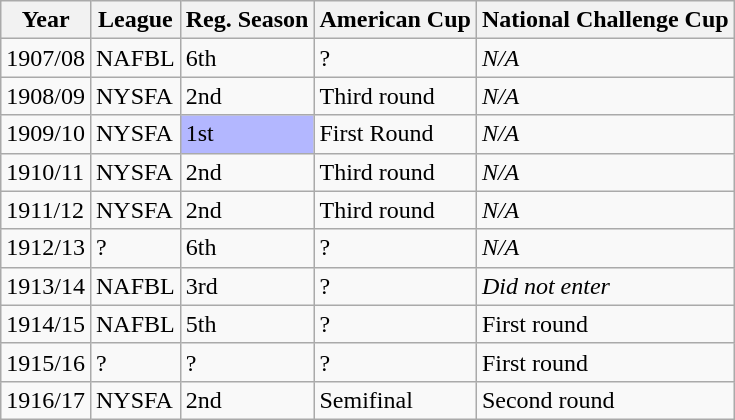<table class="wikitable">
<tr>
<th>Year</th>
<th>League</th>
<th>Reg. Season</th>
<th>American Cup</th>
<th>National Challenge Cup</th>
</tr>
<tr>
<td>1907/08</td>
<td>NAFBL</td>
<td>6th</td>
<td>?</td>
<td><em>N/A</em></td>
</tr>
<tr>
<td>1908/09</td>
<td>NYSFA</td>
<td>2nd</td>
<td>Third round</td>
<td><em>N/A</em></td>
</tr>
<tr>
<td>1909/10</td>
<td>NYSFA</td>
<td bgcolor="B3B7FF">1st</td>
<td>First Round</td>
<td><em>N/A</em></td>
</tr>
<tr>
<td>1910/11</td>
<td>NYSFA</td>
<td>2nd</td>
<td>Third round</td>
<td><em>N/A</em></td>
</tr>
<tr>
<td>1911/12</td>
<td>NYSFA</td>
<td>2nd</td>
<td>Third round</td>
<td><em>N/A</em></td>
</tr>
<tr>
<td>1912/13</td>
<td>?</td>
<td>6th</td>
<td>?</td>
<td><em>N/A</em></td>
</tr>
<tr>
<td>1913/14</td>
<td>NAFBL</td>
<td>3rd</td>
<td>?</td>
<td><em>Did not enter</em></td>
</tr>
<tr>
<td>1914/15</td>
<td>NAFBL</td>
<td>5th</td>
<td>?</td>
<td>First round</td>
</tr>
<tr>
<td>1915/16</td>
<td>?</td>
<td>?</td>
<td>?</td>
<td>First round</td>
</tr>
<tr>
<td>1916/17</td>
<td>NYSFA</td>
<td>2nd</td>
<td>Semifinal</td>
<td>Second round</td>
</tr>
</table>
